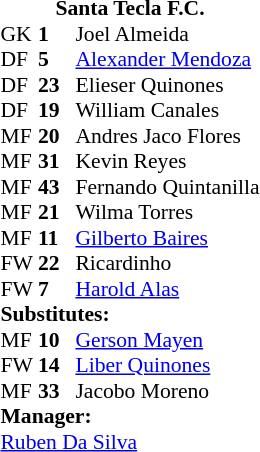<table style="font-size: 90%" cellspacing="0" cellpadding="0" align=center>
<tr>
<td colspan="5" style="padding-top: 0.6em; text-align:center"><strong>Santa Tecla F.C.</strong></td>
</tr>
<tr>
<th width="25"></th>
<th width="25"></th>
</tr>
<tr>
<td>GK</td>
<td><strong>1</strong></td>
<td> Joel Almeida</td>
</tr>
<tr>
<td>DF</td>
<td><strong>5</strong></td>
<td> <a href='#'>Alexander Mendoza</a></td>
</tr>
<tr>
<td>DF</td>
<td><strong>23</strong></td>
<td> Elieser Quinones</td>
<td></td>
</tr>
<tr>
<td>DF</td>
<td><strong>19</strong></td>
<td> William Canales</td>
</tr>
<tr>
<td>MF</td>
<td><strong>20</strong></td>
<td> Andres Jaco Flores</td>
</tr>
<tr>
<td>MF</td>
<td><strong>31</strong></td>
<td> Kevin Reyes</td>
<td></td>
<td></td>
</tr>
<tr>
<td>MF</td>
<td><strong>43</strong></td>
<td> Fernando Quintanilla</td>
</tr>
<tr>
<td>MF</td>
<td><strong>21</strong></td>
<td> Wilma Torres</td>
<td></td>
</tr>
<tr>
<td>MF</td>
<td><strong>11</strong></td>
<td> <a href='#'>Gilberto Baires</a></td>
<td></td>
</tr>
<tr>
<td>FW</td>
<td><strong>22</strong></td>
<td> Ricardinho</td>
<td></td>
<td> </td>
</tr>
<tr>
<td>FW</td>
<td><strong>7</strong></td>
<td> <a href='#'>Harold Alas</a></td>
<td></td>
<td></td>
</tr>
<tr>
<td colspan=5><strong>Substitutes:</strong></td>
</tr>
<tr>
<td>MF</td>
<td><strong>10</strong></td>
<td> <a href='#'>Gerson Mayen</a></td>
<td></td>
<td></td>
</tr>
<tr>
<td>FW</td>
<td><strong>14</strong></td>
<td> <a href='#'>Liber Quinones</a></td>
<td></td>
<td></td>
</tr>
<tr>
<td>MF</td>
<td><strong>33</strong></td>
<td> Jacobo Moreno</td>
<td></td>
<td></td>
</tr>
<tr>
<td colspan=5><strong>Manager:</strong></td>
</tr>
<tr>
<td colspan=5> <a href='#'>Ruben Da Silva</a></td>
</tr>
</table>
